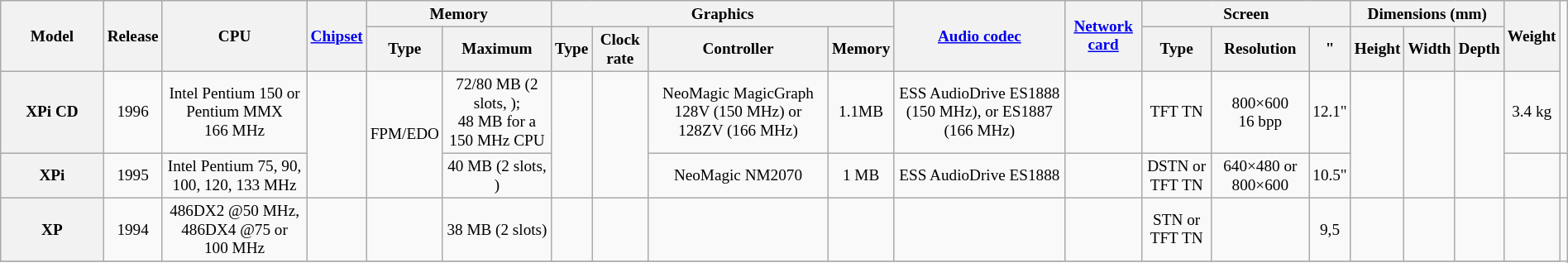<table class="wikitable" style="font-size: 80%; text-align: center; width: 100%;">
<tr>
<th rowspan=2 style="width:6em">Model</th>
<th rowspan=2>Release</th>
<th rowspan=2>CPU</th>
<th rowspan=2><a href='#'>Chipset</a></th>
<th colspan=2>Memory</th>
<th colspan=4>Graphics</th>
<th rowspan=2><a href='#'>Audio codec</a></th>
<th rowspan=2><a href='#'>Network card</a></th>
<th colspan=3>Screen</th>
<th colspan="3">Dimensions (mm)</th>
<th rowspan="2">Weight</th>
</tr>
<tr>
<th>Type</th>
<th>Maximum</th>
<th>Type</th>
<th>Clock rate</th>
<th>Controller</th>
<th>Memory</th>
<th>Type</th>
<th>Resolution</th>
<th>"</th>
<th>Height</th>
<th>Width</th>
<th>Depth</th>
</tr>
<tr>
<th>XPi CD</th>
<td>1996</td>
<td>Intel Pentium 150 or Pentium MMX 166 MHz</td>
<td rowspan=2></td>
<td rowspan=2>FPM/EDO</td>
<td>72/80 MB (2 slots, );<br>48 MB for a 150 MHz CPU</td>
<td rowspan=2></td>
<td rowspan=2></td>
<td>NeoMagic MagicGraph 128V (150 MHz) or 128ZV (166 MHz)</td>
<td>1.1MB</td>
<td>ESS AudioDrive ES1888 (150 MHz), or ES1887 (166 MHz)</td>
<td></td>
<td>TFT TN</td>
<td>800×600<br>16 bpp</td>
<td>12.1"</td>
<td rowspan=2></td>
<td rowspan=2></td>
<td rowspan=2></td>
<td>3.4 kg</td>
</tr>
<tr>
<th>XPi</th>
<td>1995</td>
<td>Intel Pentium 75, 90, 100, 120, 133 MHz</td>
<td>40 MB (2 slots, )</td>
<td>NeoMagic NM2070</td>
<td>1 MB</td>
<td>ESS AudioDrive ES1888</td>
<td></td>
<td>DSTN or TFT TN</td>
<td>640×480 or 800×600</td>
<td>10.5"</td>
<td></td>
<td></td>
</tr>
<tr>
<th>XP</th>
<td>1994</td>
<td>486DX2 @50 MHz, 486DX4 @75 or 100 MHz</td>
<td></td>
<td></td>
<td>38 MB (2 slots)</td>
<td></td>
<td></td>
<td></td>
<td></td>
<td></td>
<td></td>
<td>STN or TFT TN</td>
<td></td>
<td>9,5</td>
<td></td>
<td></td>
<td></td>
<td></td>
</tr>
<tr>
</tr>
</table>
